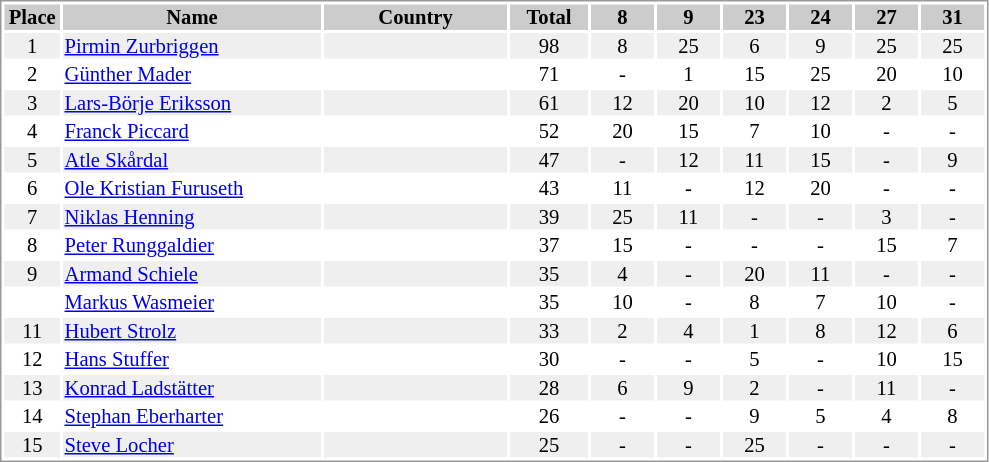<table border="0" style="border: 1px solid #999; background-color:#FFFFFF; text-align:center; font-size:86%; line-height:15px;">
<tr align="center" bgcolor="#CCCCCC">
<th width=35>Place</th>
<th width=170>Name</th>
<th width=120>Country</th>
<th width=50>Total</th>
<th width=40>8</th>
<th width=40>9</th>
<th width=40>23</th>
<th width=40>24</th>
<th width=40>27</th>
<th width=40>31</th>
</tr>
<tr bgcolor="#EFEFEF">
<td>1</td>
<td align="left"><a href='#'>Pirmin Zurbriggen</a></td>
<td align="left"></td>
<td>98</td>
<td>8</td>
<td>25</td>
<td>6</td>
<td>9</td>
<td>25</td>
<td>25</td>
</tr>
<tr>
<td>2</td>
<td align="left"><a href='#'>Günther Mader</a></td>
<td align="left"></td>
<td>71</td>
<td>-</td>
<td>1</td>
<td>15</td>
<td>25</td>
<td>20</td>
<td>10</td>
</tr>
<tr bgcolor="#EFEFEF">
<td>3</td>
<td align="left"><a href='#'>Lars-Börje Eriksson</a></td>
<td align="left"></td>
<td>61</td>
<td>12</td>
<td>20</td>
<td>10</td>
<td>12</td>
<td>2</td>
<td>5</td>
</tr>
<tr>
<td>4</td>
<td align="left"><a href='#'>Franck Piccard</a></td>
<td align="left"></td>
<td>52</td>
<td>20</td>
<td>15</td>
<td>7</td>
<td>10</td>
<td>-</td>
<td>-</td>
</tr>
<tr bgcolor="#EFEFEF">
<td>5</td>
<td align="left"><a href='#'>Atle Skårdal</a></td>
<td align="left"></td>
<td>47</td>
<td>-</td>
<td>12</td>
<td>11</td>
<td>15</td>
<td>-</td>
<td>9</td>
</tr>
<tr>
<td>6</td>
<td align="left"><a href='#'>Ole Kristian Furuseth</a></td>
<td align="left"></td>
<td>43</td>
<td>11</td>
<td>-</td>
<td>12</td>
<td>20</td>
<td>-</td>
<td>-</td>
</tr>
<tr bgcolor="#EFEFEF">
<td>7</td>
<td align="left"><a href='#'>Niklas Henning</a></td>
<td align="left"></td>
<td>39</td>
<td>25</td>
<td>11</td>
<td>-</td>
<td>-</td>
<td>3</td>
<td>-</td>
</tr>
<tr>
<td>8</td>
<td align="left"><a href='#'>Peter Runggaldier</a></td>
<td align="left"></td>
<td>37</td>
<td>15</td>
<td>-</td>
<td>-</td>
<td>-</td>
<td>15</td>
<td>7</td>
</tr>
<tr bgcolor="#EFEFEF">
<td>9</td>
<td align="left"><a href='#'>Armand Schiele</a></td>
<td align="left"></td>
<td>35</td>
<td>4</td>
<td>-</td>
<td>20</td>
<td>11</td>
<td>-</td>
<td>-</td>
</tr>
<tr>
<td></td>
<td align="left"><a href='#'>Markus Wasmeier</a></td>
<td align="left"></td>
<td>35</td>
<td>10</td>
<td>-</td>
<td>8</td>
<td>7</td>
<td>10</td>
<td>-</td>
</tr>
<tr bgcolor="#EFEFEF">
<td>11</td>
<td align="left"><a href='#'>Hubert Strolz</a></td>
<td align="left"></td>
<td>33</td>
<td>2</td>
<td>4</td>
<td>1</td>
<td>8</td>
<td>12</td>
<td>6</td>
</tr>
<tr>
<td>12</td>
<td align="left"><a href='#'>Hans Stuffer</a></td>
<td align="left"></td>
<td>30</td>
<td>-</td>
<td>-</td>
<td>5</td>
<td>-</td>
<td>10</td>
<td>15</td>
</tr>
<tr bgcolor="#EFEFEF">
<td>13</td>
<td align="left"><a href='#'>Konrad Ladstätter</a></td>
<td align="left"></td>
<td>28</td>
<td>6</td>
<td>9</td>
<td>2</td>
<td>-</td>
<td>11</td>
<td>-</td>
</tr>
<tr>
<td>14</td>
<td align="left"><a href='#'>Stephan Eberharter</a></td>
<td align="left"></td>
<td>26</td>
<td>-</td>
<td>-</td>
<td>9</td>
<td>5</td>
<td>4</td>
<td>8</td>
</tr>
<tr bgcolor="#EFEFEF">
<td>15</td>
<td align="left"><a href='#'>Steve Locher</a></td>
<td align="left"></td>
<td>25</td>
<td>-</td>
<td>-</td>
<td>25</td>
<td>-</td>
<td>-</td>
<td>-</td>
</tr>
</table>
